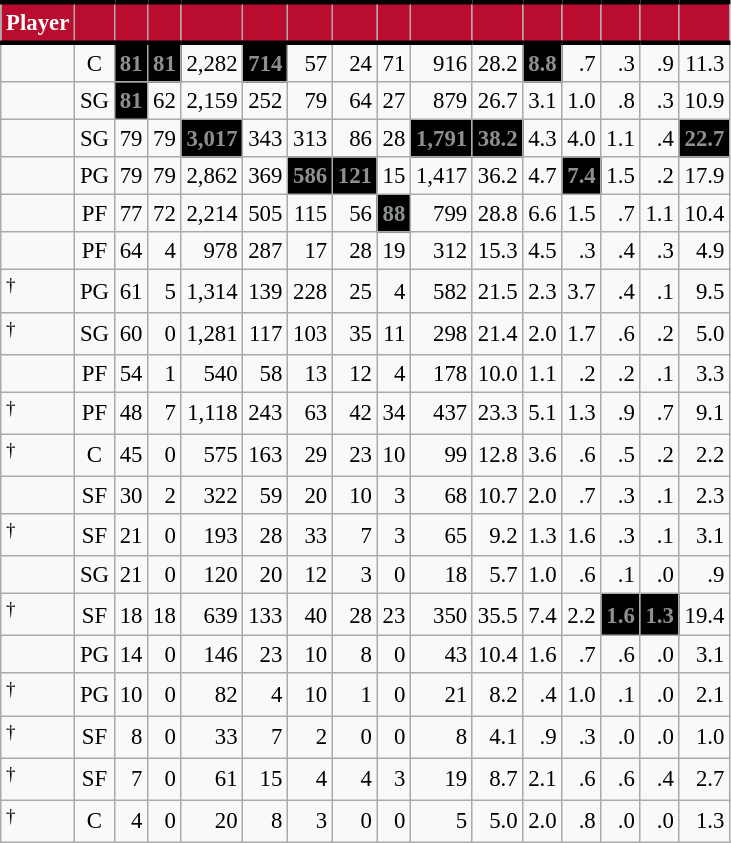<table class="wikitable sortable" style="font-size: 95%; text-align:right;">
<tr>
<th style="background:#BA0C2F; color:#FFFFFF; border-top:#010101 3px solid; border-bottom:#010101 3px solid;">Player</th>
<th style="background:#BA0C2F; color:#FFFFFF; border-top:#010101 3px solid; border-bottom:#010101 3px solid;"></th>
<th style="background:#BA0C2F; color:#FFFFFF; border-top:#010101 3px solid; border-bottom:#010101 3px solid;"></th>
<th style="background:#BA0C2F; color:#FFFFFF; border-top:#010101 3px solid; border-bottom:#010101 3px solid;"></th>
<th style="background:#BA0C2F; color:#FFFFFF; border-top:#010101 3px solid; border-bottom:#010101 3px solid;"></th>
<th style="background:#BA0C2F; color:#FFFFFF; border-top:#010101 3px solid; border-bottom:#010101 3px solid;"></th>
<th style="background:#BA0C2F; color:#FFFFFF; border-top:#010101 3px solid; border-bottom:#010101 3px solid;"></th>
<th style="background:#BA0C2F; color:#FFFFFF; border-top:#010101 3px solid; border-bottom:#010101 3px solid;"></th>
<th style="background:#BA0C2F; color:#FFFFFF; border-top:#010101 3px solid; border-bottom:#010101 3px solid;"></th>
<th style="background:#BA0C2F; color:#FFFFFF; border-top:#010101 3px solid; border-bottom:#010101 3px solid;"></th>
<th style="background:#BA0C2F; color:#FFFFFF; border-top:#010101 3px solid; border-bottom:#010101 3px solid;"></th>
<th style="background:#BA0C2F; color:#FFFFFF; border-top:#010101 3px solid; border-bottom:#010101 3px solid;"></th>
<th style="background:#BA0C2F; color:#FFFFFF; border-top:#010101 3px solid; border-bottom:#010101 3px solid;"></th>
<th style="background:#BA0C2F; color:#FFFFFF; border-top:#010101 3px solid; border-bottom:#010101 3px solid;"></th>
<th style="background:#BA0C2F; color:#FFFFFF; border-top:#010101 3px solid; border-bottom:#010101 3px solid;"></th>
<th style="background:#BA0C2F; color:#FFFFFF; border-top:#010101 3px solid; border-bottom:#010101 3px solid;"></th>
</tr>
<tr>
<td style="text-align:left;"></td>
<td style="text-align:center;">C</td>
<td style="background:#010101; color:#8D9093;"><strong>81</strong></td>
<td style="background:#010101; color:#8D9093;"><strong>81</strong></td>
<td>2,282</td>
<td style="background:#010101; color:#8D9093;"><strong>714</strong></td>
<td>57</td>
<td>24</td>
<td>71</td>
<td>916</td>
<td>28.2</td>
<td style="background:#010101; color:#8D9093;"><strong>8.8</strong></td>
<td>.7</td>
<td>.3</td>
<td>.9</td>
<td>11.3</td>
</tr>
<tr>
<td style="text-align:left;"></td>
<td style="text-align:center;">SG</td>
<td style="background:#010101; color:#8D9093;"><strong>81</strong></td>
<td>62</td>
<td>2,159</td>
<td>252</td>
<td>79</td>
<td>64</td>
<td>27</td>
<td>879</td>
<td>26.7</td>
<td>3.1</td>
<td>1.0</td>
<td>.8</td>
<td>.3</td>
<td>10.9</td>
</tr>
<tr>
<td style="text-align:left;"></td>
<td style="text-align:center;">SG</td>
<td>79</td>
<td>79</td>
<td style="background:#010101; color:#8D9093;"><strong>3,017</strong></td>
<td>343</td>
<td>313</td>
<td>86</td>
<td>28</td>
<td style="background:#010101; color:#8D9093;"><strong>1,791</strong></td>
<td style="background:#010101; color:#8D9093;"><strong>38.2</strong></td>
<td>4.3</td>
<td>4.0</td>
<td>1.1</td>
<td>.4</td>
<td style="background:#010101; color:#8D9093;"><strong>22.7</strong></td>
</tr>
<tr>
<td style="text-align:left;"></td>
<td style="text-align:center;">PG</td>
<td>79</td>
<td>79</td>
<td>2,862</td>
<td>369</td>
<td style="background:#010101; color:#8D9093;"><strong>586</strong></td>
<td style="background:#010101; color:#8D9093;"><strong>121</strong></td>
<td>15</td>
<td>1,417</td>
<td>36.2</td>
<td>4.7</td>
<td style="background:#010101; color:#8D9093;"><strong>7.4</strong></td>
<td>1.5</td>
<td>.2</td>
<td>17.9</td>
</tr>
<tr>
<td style="text-align:left;"></td>
<td style="text-align:center;">PF</td>
<td>77</td>
<td>72</td>
<td>2,214</td>
<td>505</td>
<td>115</td>
<td>56</td>
<td style="background:#010101; color:#8D9093;"><strong>88</strong></td>
<td>799</td>
<td>28.8</td>
<td>6.6</td>
<td>1.5</td>
<td>.7</td>
<td>1.1</td>
<td>10.4</td>
</tr>
<tr>
<td style="text-align:left;"></td>
<td style="text-align:center;">PF</td>
<td>64</td>
<td>4</td>
<td>978</td>
<td>287</td>
<td>17</td>
<td>28</td>
<td>19</td>
<td>312</td>
<td>15.3</td>
<td>4.5</td>
<td>.3</td>
<td>.4</td>
<td>.3</td>
<td>4.9</td>
</tr>
<tr>
<td style="text-align:left;"><sup>†</sup></td>
<td style="text-align:center;">PG</td>
<td>61</td>
<td>5</td>
<td>1,314</td>
<td>139</td>
<td>228</td>
<td>25</td>
<td>4</td>
<td>582</td>
<td>21.5</td>
<td>2.3</td>
<td>3.7</td>
<td>.4</td>
<td>.1</td>
<td>9.5</td>
</tr>
<tr>
<td style="text-align:left;"><sup>†</sup></td>
<td style="text-align:center;">SG</td>
<td>60</td>
<td>0</td>
<td>1,281</td>
<td>117</td>
<td>103</td>
<td>35</td>
<td>11</td>
<td>298</td>
<td>21.4</td>
<td>2.0</td>
<td>1.7</td>
<td>.6</td>
<td>.2</td>
<td>5.0</td>
</tr>
<tr>
<td style="text-align:left;"></td>
<td style="text-align:center;">PF</td>
<td>54</td>
<td>1</td>
<td>540</td>
<td>58</td>
<td>13</td>
<td>12</td>
<td>4</td>
<td>178</td>
<td>10.0</td>
<td>1.1</td>
<td>.2</td>
<td>.2</td>
<td>.1</td>
<td>3.3</td>
</tr>
<tr>
<td style="text-align:left;"><sup>†</sup></td>
<td style="text-align:center;">PF</td>
<td>48</td>
<td>7</td>
<td>1,118</td>
<td>243</td>
<td>63</td>
<td>42</td>
<td>34</td>
<td>437</td>
<td>23.3</td>
<td>5.1</td>
<td>1.3</td>
<td>.9</td>
<td>.7</td>
<td>9.1</td>
</tr>
<tr>
<td style="text-align:left;"><sup>†</sup></td>
<td style="text-align:center;">C</td>
<td>45</td>
<td>0</td>
<td>575</td>
<td>163</td>
<td>29</td>
<td>23</td>
<td>10</td>
<td>99</td>
<td>12.8</td>
<td>3.6</td>
<td>.6</td>
<td>.5</td>
<td>.2</td>
<td>2.2</td>
</tr>
<tr>
<td style="text-align:left;"></td>
<td style="text-align:center;">SF</td>
<td>30</td>
<td>2</td>
<td>322</td>
<td>59</td>
<td>20</td>
<td>10</td>
<td>3</td>
<td>68</td>
<td>10.7</td>
<td>2.0</td>
<td>.7</td>
<td>.3</td>
<td>.1</td>
<td>2.3</td>
</tr>
<tr>
<td style="text-align:left;"><sup>†</sup></td>
<td style="text-align:center;">SF</td>
<td>21</td>
<td>0</td>
<td>193</td>
<td>28</td>
<td>33</td>
<td>7</td>
<td>3</td>
<td>65</td>
<td>9.2</td>
<td>1.3</td>
<td>1.6</td>
<td>.3</td>
<td>.1</td>
<td>3.1</td>
</tr>
<tr>
<td style="text-align:left;"></td>
<td style="text-align:center;">SG</td>
<td>21</td>
<td>0</td>
<td>120</td>
<td>20</td>
<td>12</td>
<td>3</td>
<td>0</td>
<td>18</td>
<td>5.7</td>
<td>1.0</td>
<td>.6</td>
<td>.1</td>
<td>.0</td>
<td>.9</td>
</tr>
<tr>
<td style="text-align:left;"><sup>†</sup></td>
<td style="text-align:center;">SF</td>
<td>18</td>
<td>18</td>
<td>639</td>
<td>133</td>
<td>40</td>
<td>28</td>
<td>23</td>
<td>350</td>
<td>35.5</td>
<td>7.4</td>
<td>2.2</td>
<td style="background:#010101; color:#8D9093;"><strong>1.6</strong></td>
<td style="background:#010101; color:#8D9093;"><strong>1.3</strong></td>
<td>19.4</td>
</tr>
<tr>
<td style="text-align:left;"></td>
<td style="text-align:center;">PG</td>
<td>14</td>
<td>0</td>
<td>146</td>
<td>23</td>
<td>10</td>
<td>8</td>
<td>0</td>
<td>43</td>
<td>10.4</td>
<td>1.6</td>
<td>.7</td>
<td>.6</td>
<td>.0</td>
<td>3.1</td>
</tr>
<tr>
<td style="text-align:left;"><sup>†</sup></td>
<td style="text-align:center;">PG</td>
<td>10</td>
<td>0</td>
<td>82</td>
<td>4</td>
<td>10</td>
<td>1</td>
<td>0</td>
<td>21</td>
<td>8.2</td>
<td>.4</td>
<td>1.0</td>
<td>.1</td>
<td>.0</td>
<td>2.1</td>
</tr>
<tr>
<td style="text-align:left;"><sup>†</sup></td>
<td style="text-align:center;">SF</td>
<td>8</td>
<td>0</td>
<td>33</td>
<td>7</td>
<td>2</td>
<td>0</td>
<td>0</td>
<td>8</td>
<td>4.1</td>
<td>.9</td>
<td>.3</td>
<td>.0</td>
<td>.0</td>
<td>1.0</td>
</tr>
<tr>
<td style="text-align:left;"><sup>†</sup></td>
<td style="text-align:center;">SF</td>
<td>7</td>
<td>0</td>
<td>61</td>
<td>15</td>
<td>4</td>
<td>4</td>
<td>3</td>
<td>19</td>
<td>8.7</td>
<td>2.1</td>
<td>.6</td>
<td>.6</td>
<td>.4</td>
<td>2.7</td>
</tr>
<tr>
<td style="text-align:left;"><sup>†</sup></td>
<td style="text-align:center;">C</td>
<td>4</td>
<td>0</td>
<td>20</td>
<td>8</td>
<td>3</td>
<td>0</td>
<td>0</td>
<td>5</td>
<td>5.0</td>
<td>2.0</td>
<td>.8</td>
<td>.0</td>
<td>.0</td>
<td>1.3</td>
</tr>
</table>
